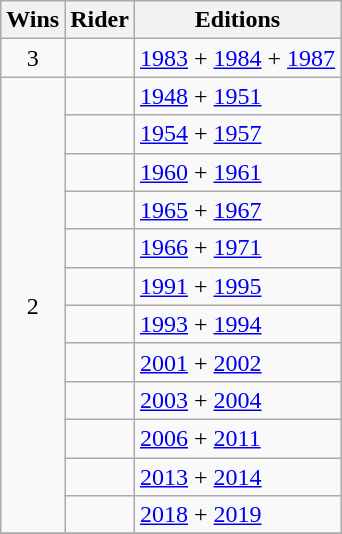<table class="wikitable">
<tr ---->
<th>Wins</th>
<th>Rider</th>
<th>Editions</th>
</tr>
<tr ---->
<td align=center>3</td>
<td></td>
<td><a href='#'>1983</a> + <a href='#'>1984</a> + <a href='#'>1987</a></td>
</tr>
<tr ---->
<td align=center rowspan= 12>2</td>
<td></td>
<td><a href='#'>1948</a> + <a href='#'>1951</a></td>
</tr>
<tr ---->
<td></td>
<td><a href='#'>1954</a> + <a href='#'>1957</a></td>
</tr>
<tr ---->
<td></td>
<td><a href='#'>1960</a> + <a href='#'>1961</a></td>
</tr>
<tr ---->
<td></td>
<td><a href='#'>1965</a> + <a href='#'>1967</a></td>
</tr>
<tr ---->
<td></td>
<td><a href='#'>1966</a> + <a href='#'>1971</a></td>
</tr>
<tr ---->
<td></td>
<td><a href='#'>1991</a> + <a href='#'>1995</a></td>
</tr>
<tr ---->
<td></td>
<td><a href='#'>1993</a> + <a href='#'>1994</a></td>
</tr>
<tr ---->
<td></td>
<td><a href='#'>2001</a> + <a href='#'>2002</a></td>
</tr>
<tr ---->
<td></td>
<td><a href='#'>2003</a> + <a href='#'>2004</a></td>
</tr>
<tr ---->
<td></td>
<td><a href='#'>2006</a> + <a href='#'>2011</a></td>
</tr>
<tr ---->
<td></td>
<td><a href='#'>2013</a> + <a href='#'>2014</a></td>
</tr>
<tr ---->
<td></td>
<td><a href='#'>2018</a> + <a href='#'>2019</a></td>
</tr>
<tr ---->
</tr>
</table>
